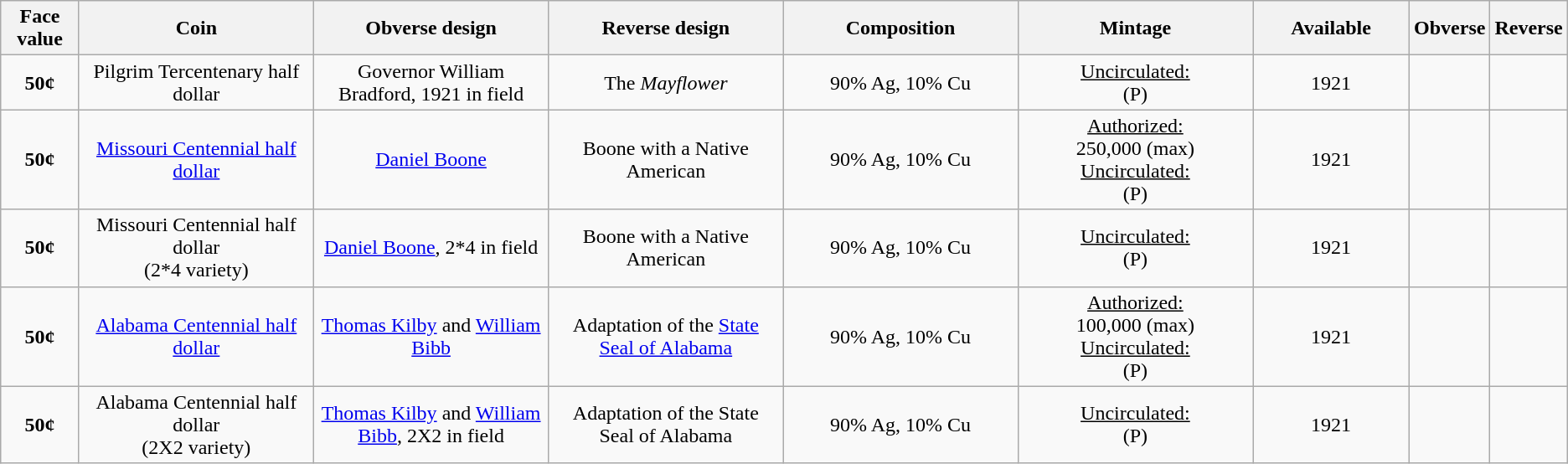<table class="wikitable">
<tr>
<th width="5%">Face value</th>
<th width="15%">Coin</th>
<th width="15%">Obverse design</th>
<th width="15%">Reverse design</th>
<th width="15%">Composition</th>
<th width="15%">Mintage</th>
<th width="10%">Available</th>
<th>Obverse</th>
<th>Reverse</th>
</tr>
<tr>
<td align="center"><strong>50¢</strong></td>
<td align="center">Pilgrim Tercentenary half dollar</td>
<td align="center">Governor William Bradford, 1921 in field</td>
<td align="center">The <em>Mayflower</em></td>
<td align="center">90% Ag, 10% Cu</td>
<td align="center"><u>Uncirculated:</u><br> (P)</td>
<td align="center">1921</td>
<td></td>
<td></td>
</tr>
<tr>
<td align="center"><strong>50¢</strong></td>
<td align="center"><a href='#'>Missouri Centennial half dollar</a></td>
<td align="center"><a href='#'>Daniel Boone</a></td>
<td align="center">Boone with a Native American</td>
<td align="center">90% Ag, 10% Cu</td>
<td align="center"><u>Authorized:</u><br>250,000 (max)<br><u>Uncirculated:</u><br> (P)</td>
<td align="center">1921</td>
<td></td>
<td></td>
</tr>
<tr>
<td align="center"><strong>50¢</strong></td>
<td align="center">Missouri Centennial half dollar<br>(2*4 variety)</td>
<td align="center"><a href='#'>Daniel Boone</a>, 2*4 in field</td>
<td align="center">Boone with a Native American</td>
<td align="center">90% Ag, 10% Cu</td>
<td align="center"><u>Uncirculated:</u><br> (P)</td>
<td align="center">1921</td>
<td></td>
<td align="center"></td>
</tr>
<tr>
<td align="center"><strong>50¢</strong></td>
<td align="center"><a href='#'>Alabama Centennial half dollar</a></td>
<td align="center"><a href='#'>Thomas Kilby</a> and <a href='#'>William Bibb</a></td>
<td align="center">Adaptation of the <a href='#'>State Seal of Alabama</a></td>
<td align="center">90% Ag, 10% Cu</td>
<td align="center"><u>Authorized:</u><br>100,000 (max)<br><u>Uncirculated:</u><br> (P)</td>
<td align="center">1921</td>
<td></td>
<td></td>
</tr>
<tr>
<td align="center"><strong>50¢</strong></td>
<td align="center">Alabama Centennial half dollar<br>(2X2 variety)</td>
<td align="center"><a href='#'>Thomas Kilby</a> and <a href='#'>William Bibb</a>, 2X2 in field</td>
<td align="center">Adaptation of the State Seal of Alabama</td>
<td align="center">90% Ag, 10% Cu</td>
<td align="center"><u>Uncirculated:</u><br> (P)</td>
<td align="center">1921</td>
<td></td>
<td></td>
</tr>
</table>
